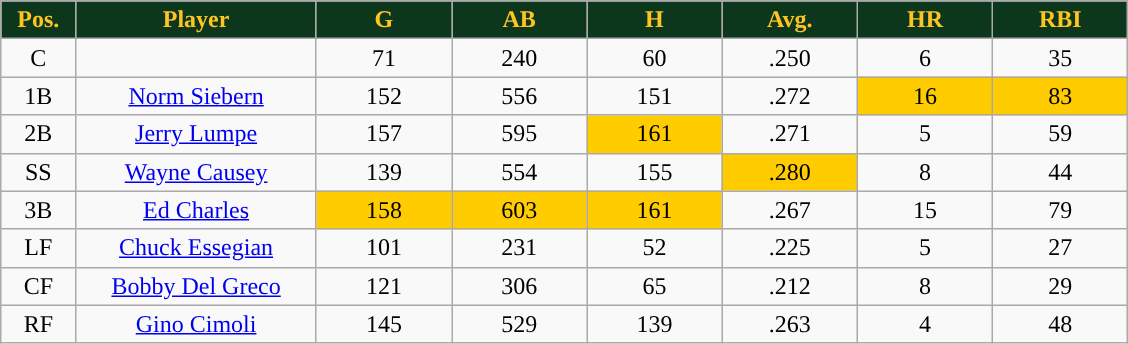<table class="wikitable sortable">
<tr>
<th style="background:#0C371D;color:#ffc322;" width="5%">Pos.</th>
<th style="background:#0C371D;color:#ffc322;" width="16%">Player</th>
<th style="background:#0C371D;color:#ffc322;" width="9%">G</th>
<th style="background:#0C371D;color:#ffc322;" width="9%">AB</th>
<th style="background:#0C371D;color:#ffc322;" width="9%">H</th>
<th style="background:#0C371D;color:#ffc322;" width="9%">Avg.</th>
<th style="background:#0C371D;color:#ffc322;" width="9%">HR</th>
<th style="background:#0C371D;color:#ffc322;" width="9%">RBI</th>
</tr>
<tr align="center">
<td>C</td>
<td></td>
<td>71</td>
<td>240</td>
<td>60</td>
<td>.250</td>
<td>6</td>
<td>35</td>
</tr>
<tr align="center">
<td>1B</td>
<td><a href='#'>Norm Siebern</a></td>
<td>152</td>
<td>556</td>
<td>151</td>
<td>.272</td>
<td style="background:#fc0;">16</td>
<td style="background:#fc0;">83</td>
</tr>
<tr align=center>
<td>2B</td>
<td><a href='#'>Jerry Lumpe</a></td>
<td>157</td>
<td>595</td>
<td style="background:#fc0;">161</td>
<td>.271</td>
<td>5</td>
<td>59</td>
</tr>
<tr align=center>
<td>SS</td>
<td><a href='#'>Wayne Causey</a></td>
<td>139</td>
<td>554</td>
<td>155</td>
<td style="background:#fc0;">.280</td>
<td>8</td>
<td>44</td>
</tr>
<tr align=center>
<td>3B</td>
<td><a href='#'>Ed Charles</a></td>
<td style="background:#fc0;">158</td>
<td style="background:#fc0;">603</td>
<td style="background:#fc0;">161</td>
<td>.267</td>
<td>15</td>
<td>79</td>
</tr>
<tr align=center>
<td>LF</td>
<td><a href='#'>Chuck Essegian</a></td>
<td>101</td>
<td>231</td>
<td>52</td>
<td>.225</td>
<td>5</td>
<td>27</td>
</tr>
<tr align=center>
<td>CF</td>
<td><a href='#'>Bobby Del Greco</a></td>
<td>121</td>
<td>306</td>
<td>65</td>
<td>.212</td>
<td>8</td>
<td>29</td>
</tr>
<tr align=center>
<td>RF</td>
<td><a href='#'>Gino Cimoli</a></td>
<td>145</td>
<td>529</td>
<td>139</td>
<td>.263</td>
<td>4</td>
<td>48</td>
</tr>
</table>
